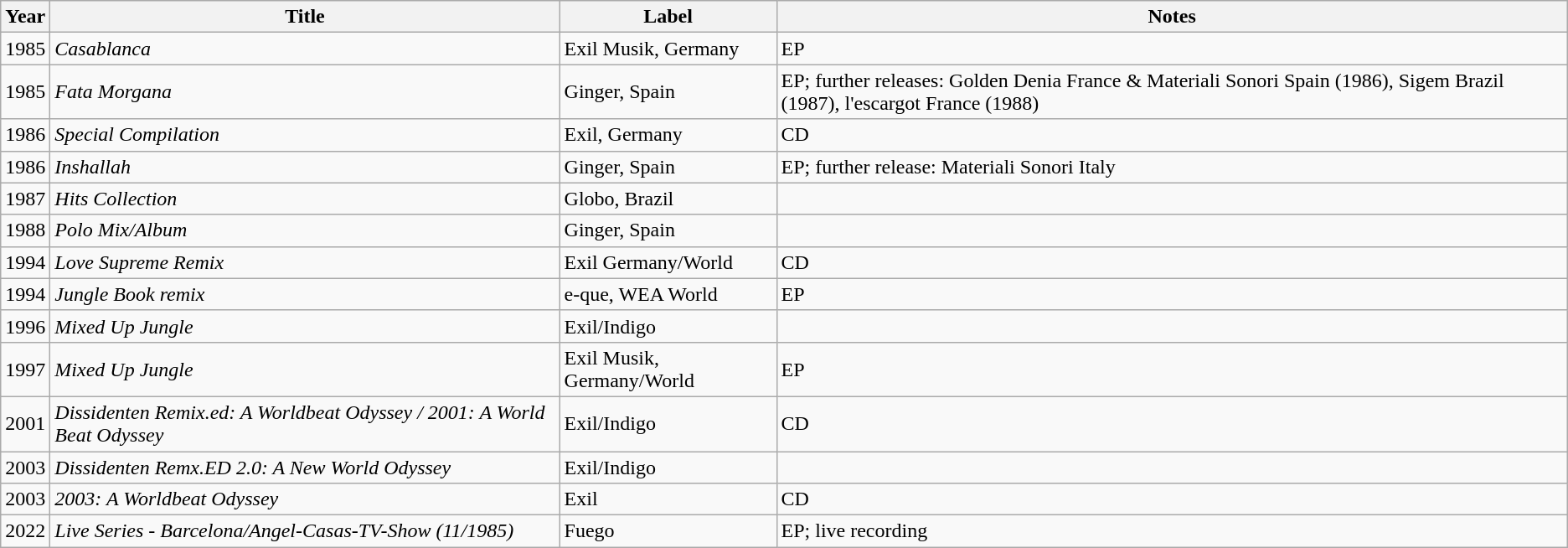<table class="wikitable sortable">
<tr>
<th>Year</th>
<th>Title</th>
<th>Label</th>
<th>Notes</th>
</tr>
<tr>
<td>1985</td>
<td><em>Casablanca</em></td>
<td>Exil Musik, Germany</td>
<td>EP</td>
</tr>
<tr>
<td>1985</td>
<td><em>Fata Morgana</em></td>
<td>Ginger, Spain</td>
<td>EP; further releases: Golden Denia France & Materiali Sonori Spain (1986), Sigem Brazil (1987), l'escargot France (1988)</td>
</tr>
<tr>
<td>1986</td>
<td><em>Special Compilation</em></td>
<td>Exil, Germany</td>
<td>CD</td>
</tr>
<tr>
<td>1986</td>
<td><em>Inshallah</em></td>
<td>Ginger, Spain</td>
<td>EP; further release: Materiali Sonori Italy</td>
</tr>
<tr>
<td>1987</td>
<td><em>Hits Collection</em></td>
<td>Globo, Brazil</td>
<td></td>
</tr>
<tr>
<td>1988</td>
<td><em>Polo Mix/Album</em></td>
<td>Ginger, Spain</td>
<td></td>
</tr>
<tr>
<td>1994</td>
<td><em>Love Supreme Remix</em></td>
<td>Exil Germany/World</td>
<td>CD</td>
</tr>
<tr>
<td>1994</td>
<td><em>Jungle Book remix</em></td>
<td>e-que, WEA World</td>
<td>EP</td>
</tr>
<tr>
<td>1996</td>
<td><em>Mixed Up Jungle</em></td>
<td>Exil/Indigo</td>
<td></td>
</tr>
<tr>
<td>1997</td>
<td><em>Mixed Up Jungle</em></td>
<td>Exil Musik, Germany/World</td>
<td>EP</td>
</tr>
<tr>
<td>2001</td>
<td><em>Dissidenten Remix.ed: A Worldbeat Odyssey / 2001: A World Beat Odyssey</em></td>
<td>Exil/Indigo</td>
<td>CD</td>
</tr>
<tr>
<td>2003</td>
<td><em>Dissidenten Remx.ED 2.0: A New World Odyssey</em></td>
<td>Exil/Indigo</td>
<td></td>
</tr>
<tr>
<td>2003</td>
<td><em>2003: A Worldbeat Odyssey</em></td>
<td>Exil</td>
<td>CD</td>
</tr>
<tr>
<td>2022</td>
<td><em>Live Series - Barcelona/Angel-Casas-TV-Show (11/1985)</em></td>
<td>Fuego</td>
<td>EP; live recording</td>
</tr>
</table>
